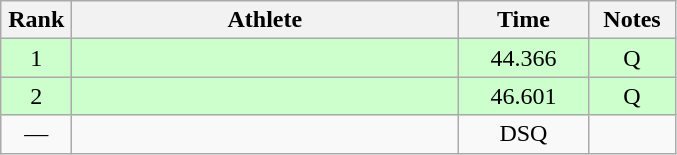<table class=wikitable style="text-align:center">
<tr>
<th width=40>Rank</th>
<th width=250>Athlete</th>
<th width=80>Time</th>
<th width=50>Notes</th>
</tr>
<tr bgcolor="ccffcc">
<td>1</td>
<td align=left></td>
<td>44.366</td>
<td>Q</td>
</tr>
<tr bgcolor="ccffcc">
<td>2</td>
<td align=left></td>
<td>46.601</td>
<td>Q</td>
</tr>
<tr>
<td>—</td>
<td align=left></td>
<td>DSQ</td>
<td></td>
</tr>
</table>
